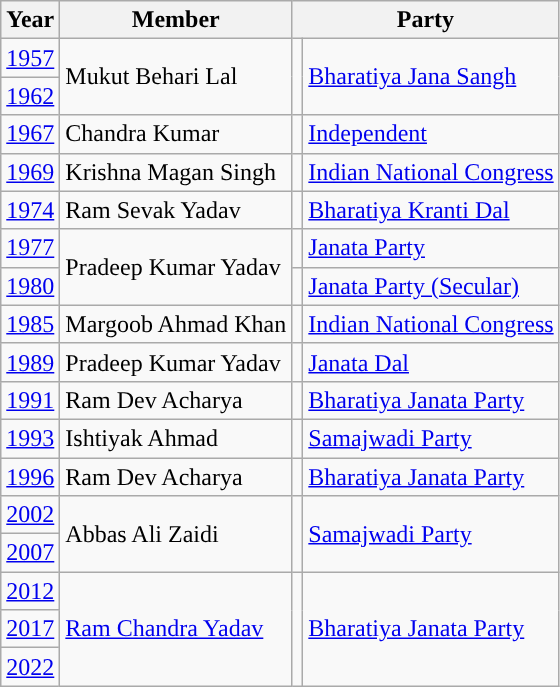<table class="wikitable">
<tr>
<th>Year</th>
<th>Member</th>
<th colspan="2">Party</th>
</tr>
<tr>
<td><a href='#'>1957</a></td>
<td rowspan="2">Mukut Behari Lal</td>
<td rowspan="2" style="background-color: "></td>
<td rowspan="2"><a href='#'>Bharatiya Jana Sangh</a></td>
</tr>
<tr>
<td><a href='#'>1962</a></td>
</tr>
<tr>
<td><a href='#'>1967</a></td>
<td>Chandra Kumar</td>
<td style="background-color: "></td>
<td><a href='#'>Independent</a></td>
</tr>
<tr>
<td><a href='#'>1969</a></td>
<td>Krishna Magan Singh</td>
<td style="background-color: "></td>
<td><a href='#'>Indian National Congress</a></td>
</tr>
<tr>
<td><a href='#'>1974</a></td>
<td>Ram Sevak Yadav</td>
<td style="background-color: "></td>
<td><a href='#'>Bharatiya Kranti Dal</a></td>
</tr>
<tr>
<td><a href='#'>1977</a></td>
<td rowspan="2">Pradeep Kumar Yadav</td>
<td style="background-color: "></td>
<td><a href='#'>Janata Party</a></td>
</tr>
<tr>
<td><a href='#'>1980</a></td>
<td style="background-color: "></td>
<td><a href='#'>Janata Party (Secular)</a></td>
</tr>
<tr>
<td><a href='#'>1985</a></td>
<td>Margoob Ahmad Khan</td>
<td style="background-color: "></td>
<td><a href='#'>Indian National Congress</a></td>
</tr>
<tr>
<td><a href='#'>1989</a></td>
<td>Pradeep Kumar Yadav</td>
<td style="background-color: "></td>
<td><a href='#'>Janata Dal</a></td>
</tr>
<tr>
<td><a href='#'>1991</a></td>
<td>Ram Dev Acharya</td>
<td style="background-color: "></td>
<td><a href='#'>Bharatiya Janata Party</a></td>
</tr>
<tr>
<td><a href='#'>1993</a></td>
<td>Ishtiyak Ahmad</td>
<td style="background-color: "></td>
<td><a href='#'>Samajwadi Party</a></td>
</tr>
<tr>
<td><a href='#'>1996</a></td>
<td>Ram Dev Acharya</td>
<td style="background-color: "></td>
<td><a href='#'>Bharatiya Janata Party</a></td>
</tr>
<tr>
<td><a href='#'>2002</a></td>
<td rowspan="2">Abbas Ali Zaidi</td>
<td rowspan="2" style="background-color: "></td>
<td rowspan="2"><a href='#'>Samajwadi Party</a></td>
</tr>
<tr>
<td><a href='#'>2007</a></td>
</tr>
<tr>
<td><a href='#'>2012</a></td>
<td rowspan="3"><a href='#'>Ram Chandra Yadav</a></td>
<td rowspan="3" style="background-color: "></td>
<td rowspan="3"><a href='#'>Bharatiya Janata Party</a></td>
</tr>
<tr>
<td><a href='#'>2017</a></td>
</tr>
<tr>
<td><a href='#'>2022</a></td>
</tr>
</table>
